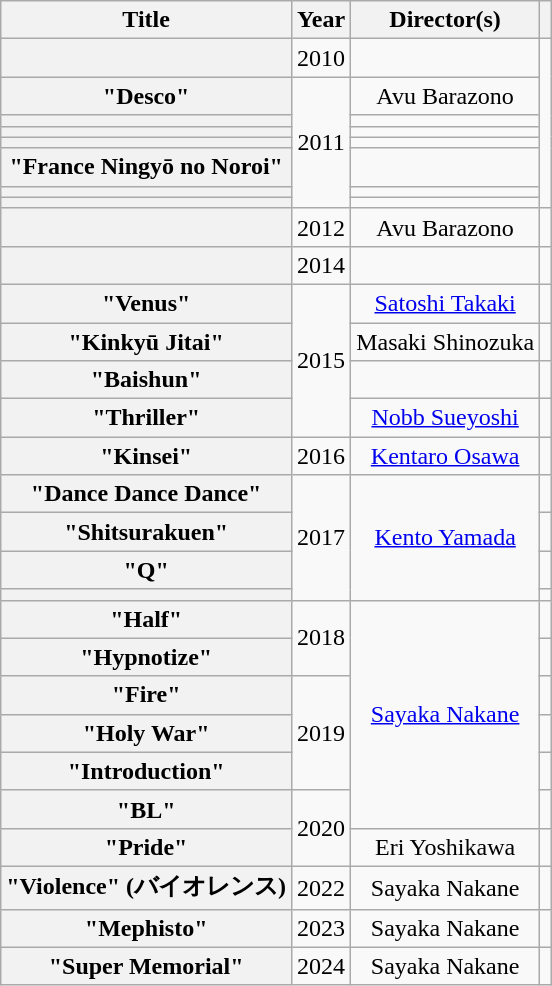<table class="wikitable plainrowheaders" style="text-align:center;">
<tr>
<th scope="col">Title</th>
<th scope="col">Year</th>
<th scope="col">Director(s)</th>
<th scope="col"></th>
</tr>
<tr>
<th scope="row"></th>
<td>2010</td>
<td></td>
<td rowspan="8"></td>
</tr>
<tr>
<th scope="row">"Desco"</th>
<td rowspan="7">2011</td>
<td>Avu Barazono</td>
</tr>
<tr>
<th scope="row"></th>
<td></td>
</tr>
<tr>
<th scope="row"></th>
<td></td>
</tr>
<tr>
<th scope="row"></th>
<td></td>
</tr>
<tr>
<th scope="row">"France Ningyō no Noroi"</th>
<td></td>
</tr>
<tr>
<th scope="row"></th>
<td></td>
</tr>
<tr>
<th scope="row"></th>
<td></td>
</tr>
<tr>
<th scope="row"></th>
<td>2012</td>
<td>Avu Barazono</td>
<td></td>
</tr>
<tr>
<th scope="row"></th>
<td>2014</td>
<td></td>
<td></td>
</tr>
<tr>
<th scope="row">"Venus"</th>
<td rowspan="4">2015</td>
<td><a href='#'>Satoshi Takaki</a></td>
<td></td>
</tr>
<tr>
<th scope="row">"Kinkyū Jitai"</th>
<td>Masaki Shinozuka</td>
<td></td>
</tr>
<tr>
<th scope="row">"Baishun"</th>
<td></td>
<td></td>
</tr>
<tr>
<th scope="row">"Thriller"</th>
<td><a href='#'>Nobb Sueyoshi</a></td>
<td></td>
</tr>
<tr>
<th scope="row">"Kinsei"</th>
<td>2016</td>
<td><a href='#'>Kentaro Osawa</a></td>
<td></td>
</tr>
<tr>
<th scope="row">"Dance Dance Dance"</th>
<td rowspan="4">2017</td>
<td rowspan="4"><a href='#'>Kento Yamada</a></td>
<td></td>
</tr>
<tr>
<th scope="row">"Shitsurakuen"</th>
<td></td>
</tr>
<tr>
<th scope="row">"Q"</th>
<td></td>
</tr>
<tr>
<th scope="row"></th>
<td></td>
</tr>
<tr>
<th scope="row">"Half"</th>
<td rowspan="2">2018</td>
<td rowspan="6"><a href='#'>Sayaka Nakane</a></td>
<td></td>
</tr>
<tr>
<th scope="row">"Hypnotize"</th>
<td></td>
</tr>
<tr>
<th scope="row">"Fire"</th>
<td rowspan="3">2019</td>
<td></td>
</tr>
<tr>
<th scope="row">"Holy War"</th>
<td></td>
</tr>
<tr>
<th scope="row">"Introduction"</th>
<td></td>
</tr>
<tr>
<th scope="row">"BL"</th>
<td rowspan="2">2020</td>
<td></td>
</tr>
<tr>
<th scope="row">"Pride"</th>
<td>Eri Yoshikawa</td>
<td></td>
</tr>
<tr>
<th scope = "row">"Violence" (バイオレンス)</th>
<td>2022</td>
<td>Sayaka Nakane</td>
<td></td>
</tr>
<tr>
<th scope = "row">"Mephisto"</th>
<td>2023</td>
<td>Sayaka Nakane</td>
<td></td>
</tr>
<tr>
<th scope = "row">"Super Memorial"</th>
<td>2024</td>
<td>Sayaka Nakane</td>
<td></td>
</tr>
</table>
